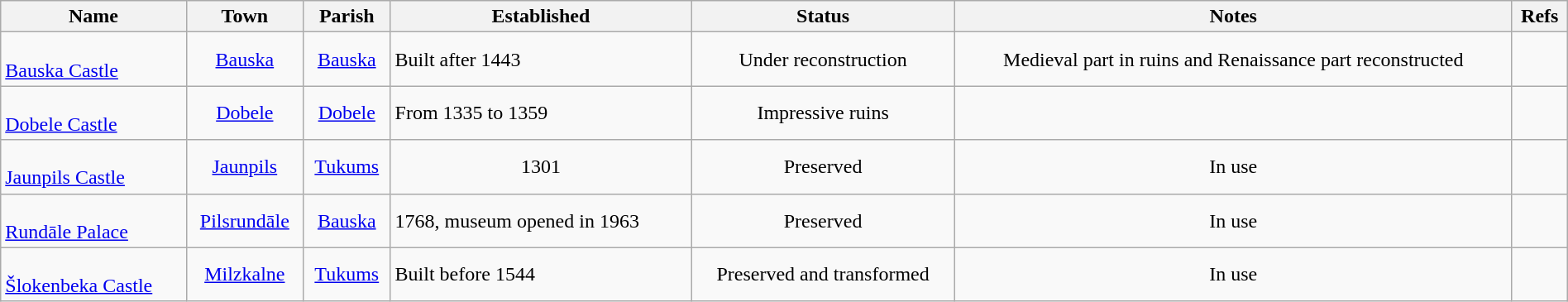<table class="sortable wikitable defaultcenter" style="width:100%; margin:auto;">
<tr>
<th scope="col">Name</th>
<th scope="col">Town</th>
<th scope="col">Parish</th>
<th scope="col">Established</th>
<th scope="col">Status</th>
<th scope="col">Notes</th>
<th scope="col">Refs</th>
</tr>
<tr>
<td align="left"><br><a href='#'>Bauska Castle</a></td>
<td align="center"><a href='#'>Bauska</a></td>
<td align="center"><a href='#'>Bauska</a></td>
<td data-sort-value="1443">Built after 1443</td>
<td align="center">Under reconstruction</td>
<td align="center">Medieval part in ruins and Renaissance part reconstructed</td>
<td align="center"></td>
</tr>
<tr>
<td align="left"><br><a href='#'>Dobele Castle</a></td>
<td align="center"><a href='#'>Dobele</a></td>
<td align="center"><a href='#'>Dobele</a></td>
<td data-sort-value="1359">From 1335 to 1359</td>
<td align="center">Impressive ruins</td>
<td align="center"></td>
<td align="center"></td>
</tr>
<tr>
<td align="left"><br><a href='#'>Jaunpils Castle</a></td>
<td align="center"><a href='#'>Jaunpils</a></td>
<td align="center"><a href='#'>Tukums</a></td>
<td align="center">1301</td>
<td align="center">Preserved</td>
<td align="center">In use</td>
<td align="center"></td>
</tr>
<tr>
<td align="left"><br><a href='#'>Rundāle Palace</a></td>
<td align="center"><a href='#'>Pilsrundāle</a></td>
<td align="center"><a href='#'>Bauska</a></td>
<td data-sort-value="1768">1768, museum opened in 1963</td>
<td align="center">Preserved</td>
<td align="center">In use</td>
<td align="center"></td>
</tr>
<tr>
<td align="left"><br><a href='#'>Šlokenbeka Castle</a></td>
<td align="center"><a href='#'>Milzkalne</a></td>
<td align="center"><a href='#'>Tukums</a></td>
<td data-sort-value="1544">Built before 1544</td>
<td align="center">Preserved and transformed</td>
<td align="center">In use</td>
<td align="center"></td>
</tr>
</table>
